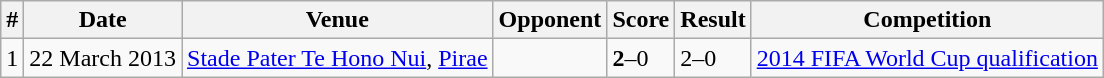<table class="wikitable" style="text-align:left;">
<tr>
<th>#</th>
<th>Date</th>
<th>Venue</th>
<th>Opponent</th>
<th>Score</th>
<th>Result</th>
<th>Competition</th>
</tr>
<tr>
<td>1</td>
<td>22 March 2013</td>
<td><a href='#'>Stade Pater Te Hono Nui</a>, <a href='#'>Pirae</a></td>
<td></td>
<td><strong>2</strong>–0</td>
<td>2–0</td>
<td><a href='#'>2014 FIFA World Cup qualification</a></td>
</tr>
</table>
